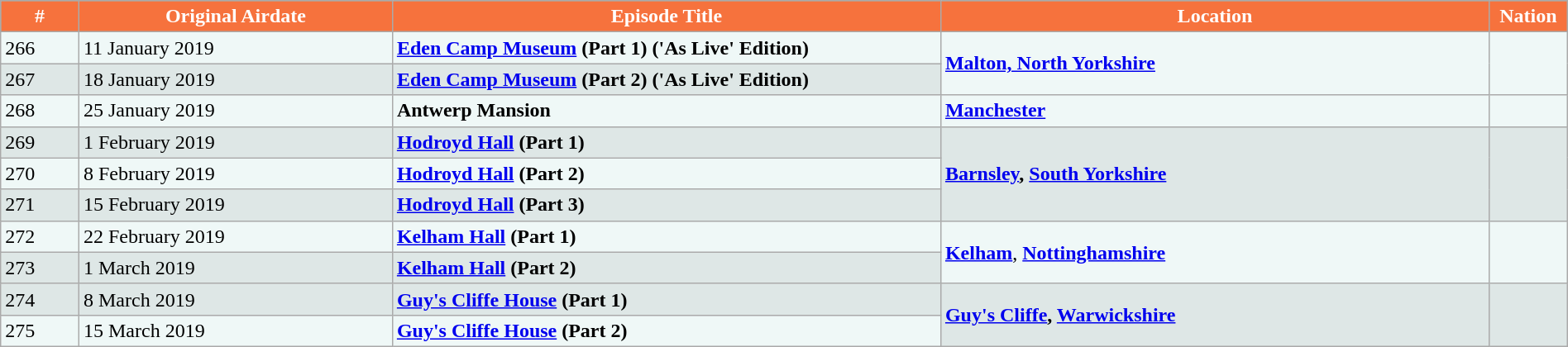<table class="wikitable" id="series_list" style="margin: auto; width: 100%">
<tr style="background:#964b00; color:white;">
<th style="width:5%; background:#F6723D;"><strong>#</strong></th>
<th style="width:20%; background:#F6723D;"><strong> Original Airdate</strong></th>
<th style="width:35%; background:#F6723D;"><strong>Episode Title</strong></th>
<th style="width:35%; background:#F6723D;"><strong>Location</strong></th>
<th style="width:35%; background:#F6723D;"><strong>Nation</strong></th>
</tr>
<tr style="background:#eff8f7;">
<td>266</td>
<td>11 January 2019</td>
<td><strong><a href='#'>Eden Camp Museum</a> (Part 1) ('As Live' Edition)</strong></td>
<td rowspan="2"><strong><a href='#'>Malton, North Yorkshire</a></strong></td>
<td rowspan="2"></td>
</tr>
<tr style="background:#dee7e6;">
<td>267</td>
<td>18 January 2019</td>
<td><strong><a href='#'>Eden Camp Museum</a> (Part 2) ('As Live' Edition)</strong></td>
</tr>
<tr style="background:#eff8f7;">
<td>268</td>
<td>25 January 2019</td>
<td><strong>Antwerp Mansion</strong></td>
<td><strong><a href='#'>Manchester</a></strong></td>
<td></td>
</tr>
<tr style="background:#dee7e6;">
<td>269</td>
<td>1 February 2019</td>
<td><strong><a href='#'>Hodroyd Hall</a> (Part 1)</strong></td>
<td rowspan="3"><strong><a href='#'>Barnsley</a>, <a href='#'>South Yorkshire</a></strong></td>
<td rowspan="3"></td>
</tr>
<tr style="background:#eff8f7;">
<td>270</td>
<td>8 February 2019</td>
<td><strong><a href='#'>Hodroyd Hall</a> (Part 2)</strong></td>
</tr>
<tr style="background:#dee7e6;">
<td>271</td>
<td>15 February 2019</td>
<td><strong><a href='#'>Hodroyd Hall</a> (Part 3)</strong></td>
</tr>
<tr style="background:#eff8f7;">
<td>272</td>
<td>22 February 2019</td>
<td><strong><a href='#'>Kelham Hall</a> (Part 1)</strong></td>
<td rowspan="2"><strong><a href='#'>Kelham</a></strong>, <strong><a href='#'>Nottinghamshire</a></strong></td>
<td rowspan="2"></td>
</tr>
<tr style="background:#dee7e6;">
<td>273</td>
<td>1 March 2019</td>
<td><strong><a href='#'>Kelham Hall</a> (Part 2)</strong></td>
</tr>
<tr style="background:#dee7e6;">
<td>274</td>
<td>8 March 2019</td>
<td><strong><a href='#'>Guy's Cliffe House</a> (Part 1)</strong></td>
<td rowspan="2"><strong><a href='#'>Guy's Cliffe</a>, <a href='#'>Warwickshire</a></strong></td>
<td rowspan="2"></td>
</tr>
<tr style="background:#eff8f7;">
<td>275</td>
<td>15 March 2019</td>
<td><strong><a href='#'>Guy's Cliffe House</a> (Part 2)</strong></td>
</tr>
</table>
